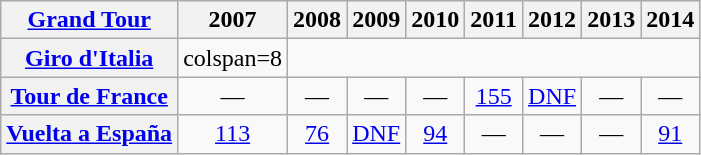<table class="wikitable plainrowheaders">
<tr>
<th scope="col"><a href='#'>Grand Tour</a></th>
<th scope="col">2007</th>
<th scope="col">2008</th>
<th scope="col">2009</th>
<th scope="col">2010</th>
<th scope="col">2011</th>
<th scope="col">2012</th>
<th scope="col">2013</th>
<th scope="col">2014</th>
</tr>
<tr style="text-align:center;">
<th scope="row"> <a href='#'>Giro d'Italia</a></th>
<td>colspan=8 </td>
</tr>
<tr style="text-align:center;">
<th scope="row"> <a href='#'>Tour de France</a></th>
<td>—</td>
<td>—</td>
<td>—</td>
<td>—</td>
<td><a href='#'>155</a></td>
<td><a href='#'>DNF</a></td>
<td>—</td>
<td>—</td>
</tr>
<tr style="text-align:center;">
<th scope="row"> <a href='#'>Vuelta a España</a></th>
<td><a href='#'>113</a></td>
<td><a href='#'>76</a></td>
<td><a href='#'>DNF</a></td>
<td><a href='#'>94</a></td>
<td>—</td>
<td>—</td>
<td>—</td>
<td><a href='#'>91</a></td>
</tr>
</table>
